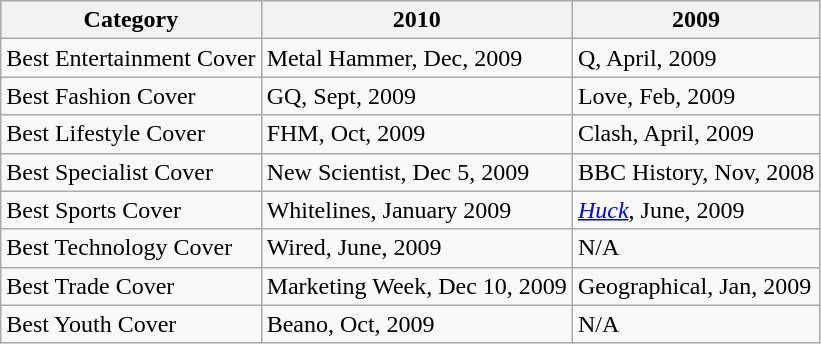<table class="wikitable">
<tr>
<th>Category</th>
<th>2010</th>
<th>2009</th>
</tr>
<tr>
<td>Best Entertainment Cover</td>
<td>Metal Hammer, Dec, 2009</td>
<td>Q, April, 2009</td>
</tr>
<tr>
<td>Best Fashion Cover</td>
<td>GQ, Sept, 2009</td>
<td>Love, Feb, 2009</td>
</tr>
<tr>
<td>Best Lifestyle Cover</td>
<td>FHM, Oct, 2009</td>
<td>Clash, April, 2009</td>
</tr>
<tr>
<td>Best Specialist Cover</td>
<td>New Scientist, Dec 5, 2009</td>
<td>BBC History, Nov, 2008</td>
</tr>
<tr>
<td>Best Sports Cover</td>
<td>Whitelines, January 2009</td>
<td><em><a href='#'>Huck</a></em>, June, 2009</td>
</tr>
<tr>
<td>Best Technology Cover</td>
<td>Wired, June, 2009</td>
<td>N/A</td>
</tr>
<tr>
<td>Best Trade Cover</td>
<td>Marketing Week, Dec 10, 2009</td>
<td>Geographical, Jan, 2009</td>
</tr>
<tr>
<td>Best Youth Cover</td>
<td>Beano, Oct, 2009</td>
<td>N/A</td>
</tr>
</table>
